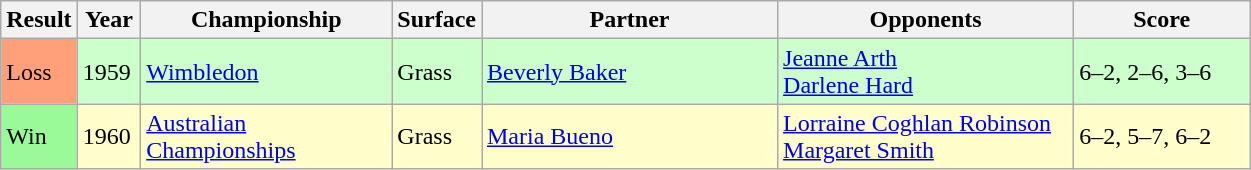<table class="sortable wikitable">
<tr>
<th style="width:40px">Result</th>
<th style="width:35px">Year</th>
<th style="width:160px">Championship</th>
<th style="width:50px">Surface</th>
<th style="width:190px">Partner</th>
<th style="width:190px">Opponents</th>
<th style="width:110px" class="unsortable">Score</th>
</tr>
<tr style="background:#cfc;">
<td style="background:#ffa07a;">Loss</td>
<td>1959</td>
<td><a href='#'>Wimbledon</a></td>
<td>Grass</td>
<td> <a href='#'>Beverly Baker</a></td>
<td> <a href='#'>Jeanne Arth</a><br> <a href='#'>Darlene Hard</a></td>
<td>6–2, 2–6, 3–6</td>
</tr>
<tr style="background:#ffc;">
<td style="background:#98fb98;">Win</td>
<td>1960</td>
<td><a href='#'>Australian Championships</a></td>
<td>Grass</td>
<td> <a href='#'>Maria Bueno</a></td>
<td> <a href='#'>Lorraine Coghlan Robinson</a><br>  <a href='#'>Margaret Smith</a></td>
<td>6–2, 5–7, 6–2</td>
</tr>
</table>
